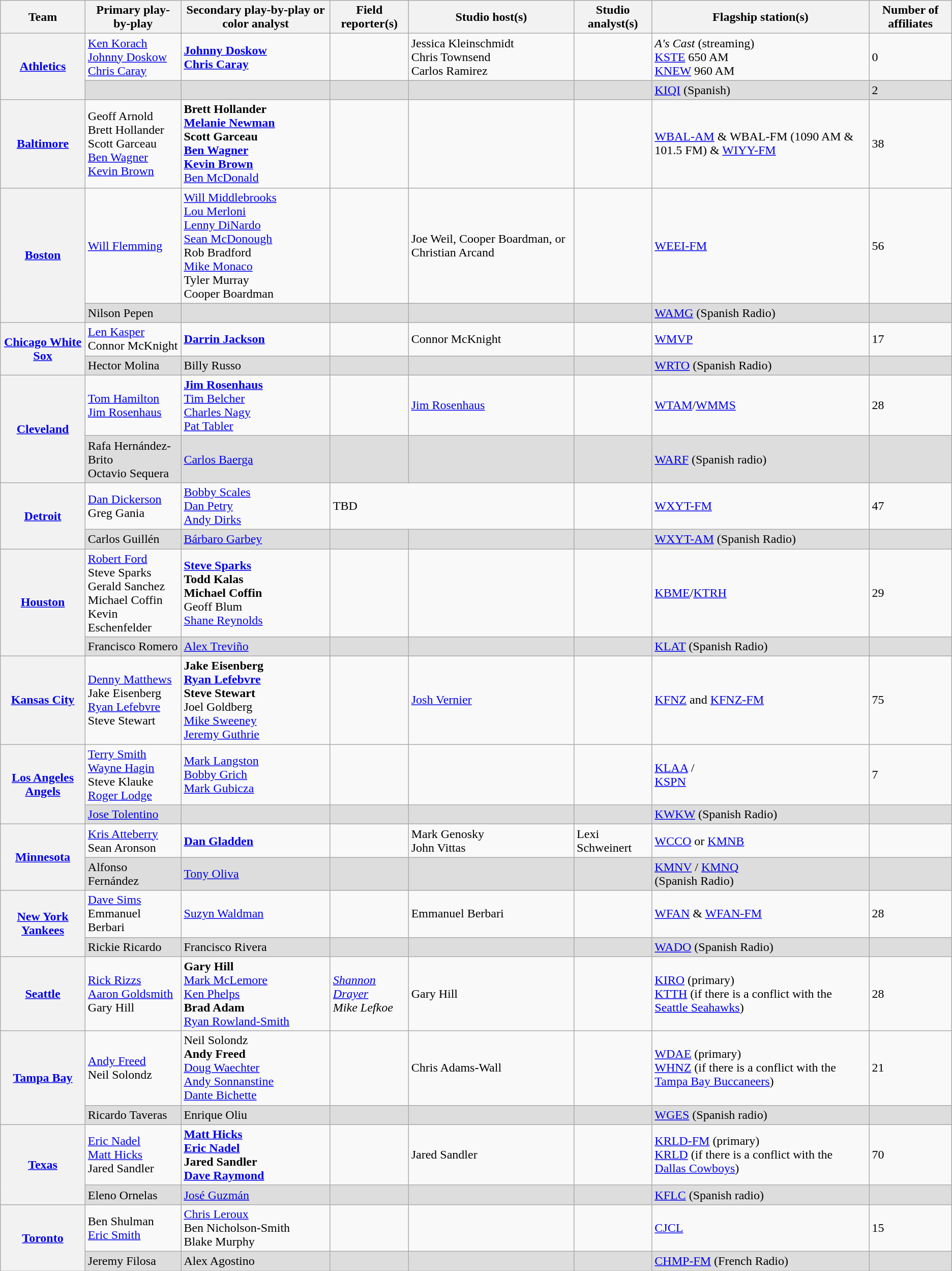<table class="wikitable plainrowheaders">
<tr>
<th scope="col">Team</th>
<th scope="col">Primary play-by-play</th>
<th scope="col">Secondary play-by-play or color analyst</th>
<th scope="col">Field reporter(s)</th>
<th scope="col">Studio host(s)</th>
<th scope="col">Studio analyst(s)</th>
<th scope="col">Flagship station(s)</th>
<th scope="col">Number of affiliates</th>
</tr>
<tr>
<th scope="row" rowspan="2"><strong><a href='#'>Athletics</a></strong></th>
<td><a href='#'>Ken Korach</a> <br><a href='#'>Johnny Doskow</a> <br><a href='#'>Chris Caray</a> </td>
<td><strong><a href='#'>Johnny Doskow</a></strong> <br><strong><a href='#'>Chris Caray</a></strong> </td>
<td></td>
<td>Jessica Kleinschmidt <br>Chris Townsend <br>Carlos Ramirez </td>
<td></td>
<td><em>A's Cast</em> (streaming)<br><a href='#'>KSTE</a> 650 AM <br><a href='#'>KNEW</a> 960 AM </td>
<td>0</td>
</tr>
<tr style="background:#ddd;">
<td></td>
<td></td>
<td></td>
<td></td>
<td></td>
<td><a href='#'>KIQI</a> (Spanish)</td>
<td>2</td>
</tr>
<tr>
<th scope="row"><strong><a href='#'>Baltimore</a></strong></th>
<td>Geoff Arnold <br>Brett Hollander <br>Scott Garceau <br><a href='#'>Ben Wagner</a> <br><a href='#'>Kevin Brown</a> </td>
<td><strong>Brett Hollander</strong> <br><strong><a href='#'>Melanie Newman</a></strong> <br><strong>Scott Garceau</strong> <br><strong><a href='#'>Ben Wagner</a></strong> <br><strong><a href='#'>Kevin Brown</a></strong> <br><a href='#'>Ben McDonald</a> </td>
<td></td>
<td></td>
<td></td>
<td><a href='#'>WBAL-AM</a> & WBAL-FM (1090 AM & 101.5 FM) & <a href='#'>WIYY-FM</a></td>
<td>38</td>
</tr>
<tr>
<th scope="row" rowspan="2"><strong><a href='#'>Boston</a></strong></th>
<td><a href='#'>Will Flemming</a></td>
<td><a href='#'>Will Middlebrooks</a> <br><a href='#'>Lou Merloni</a> <br><a href='#'>Lenny DiNardo</a> <br><a href='#'>Sean McDonough</a> <br>Rob Bradford <br><a href='#'>Mike Monaco</a> <br> Tyler Murray <br> Cooper Boardman </td>
<td></td>
<td>Joe Weil, Cooper Boardman, or Christian Arcand</td>
<td></td>
<td><a href='#'>WEEI-FM</a></td>
<td>56</td>
</tr>
<tr style="background:#ddd;">
<td>Nilson Pepen</td>
<td></td>
<td></td>
<td></td>
<td></td>
<td><a href='#'>WAMG</a> (Spanish Radio)</td>
<td></td>
</tr>
<tr>
<th scope="row" rowspan="2"><strong><a href='#'>Chicago White Sox</a></strong></th>
<td><a href='#'>Len Kasper</a> <br>Connor McKnight </td>
<td><strong><a href='#'>Darrin Jackson</a></strong> </td>
<td></td>
<td>Connor McKnight </td>
<td></td>
<td><a href='#'>WMVP</a></td>
<td>17</td>
</tr>
<tr style="background:#ddd;">
<td>Hector Molina</td>
<td>Billy Russo</td>
<td></td>
<td></td>
<td></td>
<td><a href='#'>WRTO</a> (Spanish Radio)</td>
<td></td>
</tr>
<tr>
<th scope="row" rowspan="2"><strong><a href='#'>Cleveland</a></strong></th>
<td><a href='#'>Tom Hamilton</a> <br><a href='#'>Jim Rosenhaus</a> </td>
<td><strong><a href='#'>Jim Rosenhaus</a></strong> <br><a href='#'>Tim Belcher</a> <br><a href='#'>Charles Nagy</a> <br><a href='#'>Pat Tabler</a> </td>
<td></td>
<td><a href='#'>Jim Rosenhaus</a></td>
<td></td>
<td><a href='#'>WTAM</a>/<a href='#'>WMMS</a></td>
<td>28</td>
</tr>
<tr style="background:#ddd;">
<td>Rafa Hernández-Brito<br>Octavio Sequera </td>
<td><a href='#'>Carlos Baerga</a></td>
<td></td>
<td></td>
<td></td>
<td><a href='#'>WARF</a> (Spanish radio)</td>
<td></td>
</tr>
<tr>
<th scope="row" rowspan="2"><strong><a href='#'>Detroit</a></strong></th>
<td><a href='#'>Dan Dickerson</a> <br>Greg Gania </td>
<td><a href='#'>Bobby Scales</a> <br> <a href='#'>Dan Petry</a>  <br> <a href='#'>Andy Dirks</a> </td>
<td colspan=2>TBD</td>
<td></td>
<td><a href='#'>WXYT-FM</a></td>
<td>47</td>
</tr>
<tr style="background:#ddd;">
<td>Carlos Guillén</td>
<td><a href='#'>Bárbaro Garbey</a></td>
<td></td>
<td></td>
<td></td>
<td><a href='#'>WXYT-AM</a> (Spanish Radio) </td>
<td></td>
</tr>
<tr>
<th scope="row" rowspan="2"><strong><a href='#'>Houston</a></strong></th>
<td><a href='#'>Robert Ford</a> <br>Steve Sparks <br>Gerald Sanchez <br>Michael Coffin <br>Kevin Eschenfelder </td>
<td><strong><a href='#'>Steve Sparks</a></strong> <br><strong>Todd Kalas</strong> <br><strong>Michael Coffin</strong> <br>Geoff Blum <br> <a href='#'>Shane Reynolds</a> </td>
<td></td>
<td></td>
<td></td>
<td><a href='#'>KBME</a>/<a href='#'>KTRH</a></td>
<td>29</td>
</tr>
<tr style="background:#ddd;">
<td>Francisco Romero</td>
<td><a href='#'>Alex Treviño</a></td>
<td></td>
<td></td>
<td></td>
<td><a href='#'>KLAT</a> (Spanish Radio)</td>
<td></td>
</tr>
<tr>
<th scope="row"><strong><a href='#'>Kansas City</a></strong></th>
<td><a href='#'>Denny Matthews</a> <br>Jake Eisenberg <br><a href='#'>Ryan Lefebvre</a> <br>Steve Stewart </td>
<td><strong>Jake Eisenberg</strong> <br><strong><a href='#'>Ryan Lefebvre</a></strong> <br><strong>Steve Stewart</strong> <br>Joel Goldberg <br><a href='#'>Mike Sweeney</a> <br><a href='#'>Jeremy Guthrie</a> </td>
<td></td>
<td><a href='#'>Josh Vernier</a></td>
<td></td>
<td><a href='#'>KFNZ</a> and <a href='#'>KFNZ-FM</a></td>
<td>75</td>
</tr>
<tr>
<th scope="row" rowspan="2"><strong><a href='#'>Los Angeles Angels</a></strong></th>
<td><a href='#'>Terry Smith</a> <br><a href='#'>Wayne Hagin</a> <br>Steve Klauke <br><a href='#'>Roger Lodge</a> </td>
<td><a href='#'>Mark Langston</a> <br><a href='#'>Bobby Grich</a> <br><a href='#'>Mark Gubicza</a> </td>
<td></td>
<td></td>
<td></td>
<td><a href='#'>KLAA</a> /<br><a href='#'>KSPN</a></td>
<td>7</td>
</tr>
<tr style="background:#ddd;">
<td><a href='#'>Jose Tolentino</a></td>
<td></td>
<td></td>
<td></td>
<td></td>
<td><a href='#'>KWKW</a> (Spanish Radio)</td>
<td></td>
</tr>
<tr>
<th scope="row" rowspan="2"><strong><a href='#'>Minnesota</a></strong></th>
<td><a href='#'>Kris Atteberry</a> <br>Sean Aronson </td>
<td><strong><a href='#'>Dan Gladden</a></strong> </td>
<td></td>
<td>Mark Genosky<br>John Vittas</td>
<td>Lexi Schweinert</td>
<td><a href='#'>WCCO</a> or <a href='#'>KMNB</a></td>
<td></td>
</tr>
<tr style="background:#ddd;">
<td>Alfonso Fernández</td>
<td><a href='#'>Tony Oliva</a></td>
<td></td>
<td></td>
<td></td>
<td><a href='#'>KMNV</a> / <a href='#'>KMNQ</a><br>(Spanish Radio)</td>
<td></td>
</tr>
<tr>
<th scope="row" rowspan="2"><strong><a href='#'>New York Yankees</a></strong></th>
<td><a href='#'>Dave Sims</a> <br>Emmanuel Berbari </td>
<td><a href='#'>Suzyn Waldman</a> </td>
<td></td>
<td>Emmanuel Berbari</td>
<td></td>
<td><a href='#'>WFAN</a> & <a href='#'>WFAN-FM</a></td>
<td>28</td>
</tr>
<tr style="background:#ddd;">
<td>Rickie Ricardo</td>
<td>Francisco Rivera</td>
<td></td>
<td></td>
<td></td>
<td><a href='#'>WADO</a> (Spanish Radio)</td>
<td></td>
</tr>
<tr>
<th scope="row"><strong><a href='#'>Seattle</a></strong></th>
<td><a href='#'>Rick Rizzs</a> <br><a href='#'>Aaron Goldsmith</a> <br>Gary Hill </td>
<td><strong>Gary Hill</strong> <br><a href='#'>Mark McLemore</a> <br><a href='#'>Ken Phelps</a> <br><strong>Brad Adam</strong> <br><a href='#'>Ryan Rowland-Smith</a> </td>
<td><em><a href='#'>Shannon Drayer</a></em> <br><em>Mike Lefkoe</em> </td>
<td>Gary Hill </td>
<td></td>
<td><a href='#'>KIRO</a> (primary)<br><a href='#'>KTTH</a> (if there is a conflict with the <a href='#'>Seattle Seahawks</a>)</td>
<td>28</td>
</tr>
<tr>
<th scope="row" rowspan="2"><strong><a href='#'>Tampa Bay</a></strong></th>
<td><a href='#'>Andy Freed</a>  <br> Neil Solondz </td>
<td>Neil Solondz  <br> <strong>Andy Freed</strong> <br><a href='#'>Doug Waechter</a> <br><a href='#'>Andy Sonnanstine</a> <br><a href='#'>Dante Bichette</a> </td>
<td></td>
<td>Chris Adams-Wall</td>
<td></td>
<td><a href='#'>WDAE</a> (primary)<br><a href='#'>WHNZ</a> (if there is a conflict with the <a href='#'>Tampa Bay Buccaneers</a>)</td>
<td>21</td>
</tr>
<tr style="background:#ddd;">
<td>Ricardo Taveras</td>
<td>Enrique Oliu</td>
<td></td>
<td></td>
<td></td>
<td><a href='#'>WGES</a> (Spanish radio)</td>
<td></td>
</tr>
<tr>
<th rowspan="2" scope="row"><strong><a href='#'>Texas</a></strong></th>
<td><a href='#'>Eric Nadel</a> <br><a href='#'>Matt Hicks</a> <br>Jared Sandler </td>
<td><strong><a href='#'>Matt Hicks</a></strong> <br><strong><a href='#'>Eric Nadel</a></strong> <br><strong>Jared Sandler</strong> <br><strong><a href='#'>Dave Raymond</a></strong> <br></td>
<td></td>
<td>Jared Sandler</td>
<td></td>
<td><a href='#'>KRLD-FM</a> (primary)<br><a href='#'>KRLD</a> (if there is a conflict with the <a href='#'>Dallas Cowboys</a>)</td>
<td>70</td>
</tr>
<tr style="background:#ddd;">
<td>Eleno Ornelas</td>
<td><a href='#'>José Guzmán</a></td>
<td></td>
<td></td>
<td></td>
<td><a href='#'>KFLC</a> (Spanish radio)</td>
<td></td>
</tr>
<tr>
<th scope="row" rowspan="2"><strong><a href='#'>Toronto</a></strong></th>
<td>Ben Shulman <br><a href='#'>Eric Smith</a> </td>
<td><a href='#'>Chris Leroux</a> <br>Ben Nicholson-Smith <br> Blake Murphy </td>
<td></td>
<td></td>
<td></td>
<td><a href='#'>CJCL</a></td>
<td>15</td>
</tr>
<tr style="background:#ddd;">
<td>Jeremy Filosa</td>
<td>Alex Agostino</td>
<td></td>
<td></td>
<td></td>
<td><a href='#'>CHMP-FM</a> (French Radio)</td>
<td></td>
</tr>
</table>
